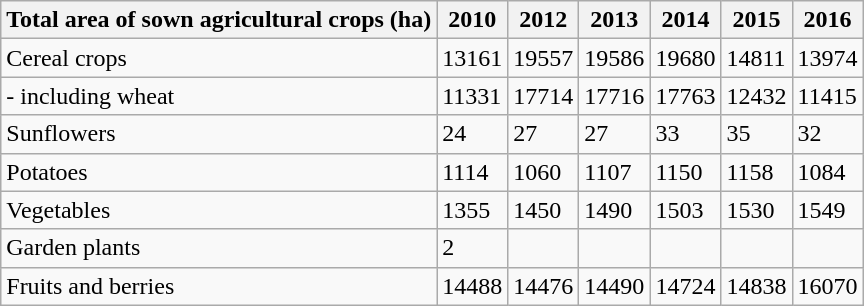<table class="wikitable">
<tr>
<th>Total area of sown agricultural crops (ha)</th>
<th>2010</th>
<th>2012</th>
<th>2013</th>
<th>2014</th>
<th>2015</th>
<th>2016</th>
</tr>
<tr>
<td>Cereal crops</td>
<td>13161</td>
<td>19557</td>
<td>19586</td>
<td>19680</td>
<td>14811</td>
<td>13974</td>
</tr>
<tr>
<td>- including wheat</td>
<td>11331</td>
<td>17714</td>
<td>17716</td>
<td>17763</td>
<td>12432</td>
<td>11415</td>
</tr>
<tr>
<td>Sunflowers</td>
<td>24</td>
<td>27</td>
<td>27</td>
<td>33</td>
<td>35</td>
<td>32</td>
</tr>
<tr>
<td>Potatoes</td>
<td>1114</td>
<td>1060</td>
<td>1107</td>
<td>1150</td>
<td>1158</td>
<td>1084</td>
</tr>
<tr>
<td>Vegetables</td>
<td>1355</td>
<td>1450</td>
<td>1490</td>
<td>1503</td>
<td>1530</td>
<td>1549</td>
</tr>
<tr>
<td>Garden plants</td>
<td>2</td>
<td></td>
<td></td>
<td></td>
<td></td>
<td></td>
</tr>
<tr>
<td>Fruits and berries</td>
<td>14488</td>
<td>14476</td>
<td>14490</td>
<td>14724</td>
<td>14838</td>
<td>16070</td>
</tr>
</table>
